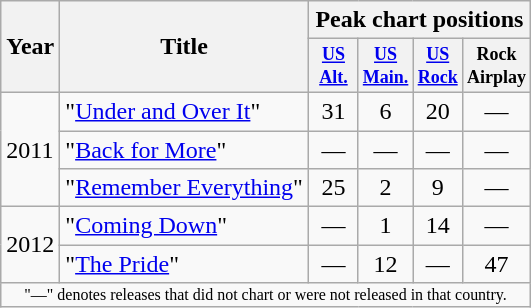<table class="wikitable">
<tr>
<th rowspan="2">Year</th>
<th rowspan="2">Title</th>
<th colspan="4">Peak chart positions</th>
</tr>
<tr>
<th style="width:2.3em;font-size:75%"><a href='#'>US<br>Alt.</a></th>
<th style="width:2.3em;font-size:75%"><a href='#'>US<br>Main.</a></th>
<th style="width:2.3em;font-size:75%"><a href='#'>US<br>Rock</a></th>
<th style="width:2.3em;font-size:75%">Rock Airplay</th>
</tr>
<tr>
<td rowspan="3">2011</td>
<td>"<a href='#'>Under and Over It</a>"</td>
<td style="text-align:center;">31</td>
<td style="text-align:center;">6</td>
<td style="text-align:center;">20</td>
<td style="text-align:center;">—</td>
</tr>
<tr>
<td>"<a href='#'>Back for More</a>"</td>
<td style="text-align:center;">—</td>
<td style="text-align:center;">—</td>
<td style="text-align:center;">—</td>
<td style="text-align:center;">—</td>
</tr>
<tr>
<td>"<a href='#'>Remember Everything</a>"</td>
<td style="text-align:center;">25</td>
<td style="text-align:center;">2</td>
<td style="text-align:center;">9</td>
<td style="text-align:center;">—</td>
</tr>
<tr>
<td rowspan="2">2012</td>
<td>"<a href='#'>Coming Down</a>"</td>
<td style="text-align:center;">—</td>
<td style="text-align:center;">1</td>
<td style="text-align:center;">14</td>
<td style="text-align:center;">—</td>
</tr>
<tr>
<td>"<a href='#'>The Pride</a>"</td>
<td style="text-align:center;">—</td>
<td style="text-align:center;">12</td>
<td style="text-align:center;">—</td>
<td style="text-align:center;">47</td>
</tr>
<tr>
<td colspan="7" style="text-align:center; font-size:8pt;">"—" denotes releases that did not chart or were not released in that country.</td>
</tr>
</table>
